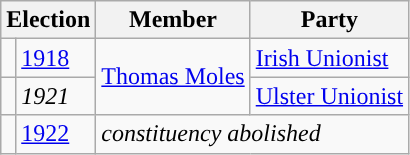<table class="wikitable">
<tr>
<th colspan="2">Election</th>
<th>Member</th>
<th>Party</th>
</tr>
<tr>
<td style="color:inherit;background-color: "></td>
<td><a href='#'>1918</a></td>
<td rowspan="2"><a href='#'>Thomas Moles</a></td>
<td><a href='#'>Irish Unionist</a></td>
</tr>
<tr>
<td style="color:inherit;background-color: "></td>
<td><em>1921</em></td>
<td><a href='#'>Ulster Unionist</a></td>
</tr>
<tr>
<td></td>
<td><a href='#'>1922</a></td>
<td colspan="3"><em>constituency abolished</em></td>
</tr>
</table>
